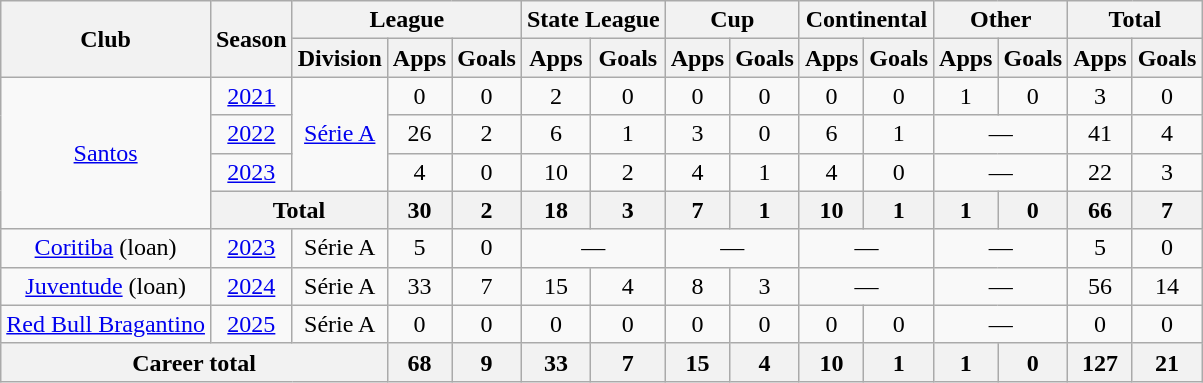<table class="wikitable" style="text-align: center;">
<tr>
<th rowspan="2">Club</th>
<th rowspan="2">Season</th>
<th colspan="3">League</th>
<th colspan="2">State League</th>
<th colspan="2">Cup</th>
<th colspan="2">Continental</th>
<th colspan="2">Other</th>
<th colspan="2">Total</th>
</tr>
<tr>
<th>Division</th>
<th>Apps</th>
<th>Goals</th>
<th>Apps</th>
<th>Goals</th>
<th>Apps</th>
<th>Goals</th>
<th>Apps</th>
<th>Goals</th>
<th>Apps</th>
<th>Goals</th>
<th>Apps</th>
<th>Goals</th>
</tr>
<tr>
<td rowspan="4" valign="center"><a href='#'>Santos</a></td>
<td><a href='#'>2021</a></td>
<td rowspan="3"><a href='#'>Série A</a></td>
<td>0</td>
<td>0</td>
<td>2</td>
<td>0</td>
<td>0</td>
<td>0</td>
<td>0</td>
<td>0</td>
<td>1</td>
<td>0</td>
<td>3</td>
<td>0</td>
</tr>
<tr>
<td><a href='#'>2022</a></td>
<td>26</td>
<td>2</td>
<td>6</td>
<td>1</td>
<td>3</td>
<td>0</td>
<td>6</td>
<td>1</td>
<td colspan="2">—</td>
<td>41</td>
<td>4</td>
</tr>
<tr>
<td><a href='#'>2023</a></td>
<td>4</td>
<td>0</td>
<td>10</td>
<td>2</td>
<td>4</td>
<td>1</td>
<td>4</td>
<td>0</td>
<td colspan="2">—</td>
<td>22</td>
<td>3</td>
</tr>
<tr>
<th colspan="2">Total</th>
<th>30</th>
<th>2</th>
<th>18</th>
<th>3</th>
<th>7</th>
<th>1</th>
<th>10</th>
<th>1</th>
<th>1</th>
<th>0</th>
<th>66</th>
<th>7</th>
</tr>
<tr>
<td><a href='#'>Coritiba</a> (loan)</td>
<td><a href='#'>2023</a></td>
<td>Série A</td>
<td>5</td>
<td>0</td>
<td colspan="2">—</td>
<td colspan="2">—</td>
<td colspan="2">—</td>
<td colspan="2">—</td>
<td>5</td>
<td>0</td>
</tr>
<tr>
<td><a href='#'>Juventude</a> (loan)</td>
<td><a href='#'>2024</a></td>
<td>Série A</td>
<td>33</td>
<td>7</td>
<td>15</td>
<td>4</td>
<td>8</td>
<td>3</td>
<td colspan="2">—</td>
<td colspan="2">—</td>
<td>56</td>
<td>14</td>
</tr>
<tr>
<td><a href='#'>Red Bull Bragantino</a></td>
<td><a href='#'>2025</a></td>
<td>Série A</td>
<td>0</td>
<td>0</td>
<td>0</td>
<td>0</td>
<td>0</td>
<td>0</td>
<td>0</td>
<td>0</td>
<td colspan="2">—</td>
<td>0</td>
<td>0</td>
</tr>
<tr>
<th colspan="3"><strong>Career total</strong></th>
<th>68</th>
<th>9</th>
<th>33</th>
<th>7</th>
<th>15</th>
<th>4</th>
<th>10</th>
<th>1</th>
<th>1</th>
<th>0</th>
<th>127</th>
<th>21</th>
</tr>
</table>
